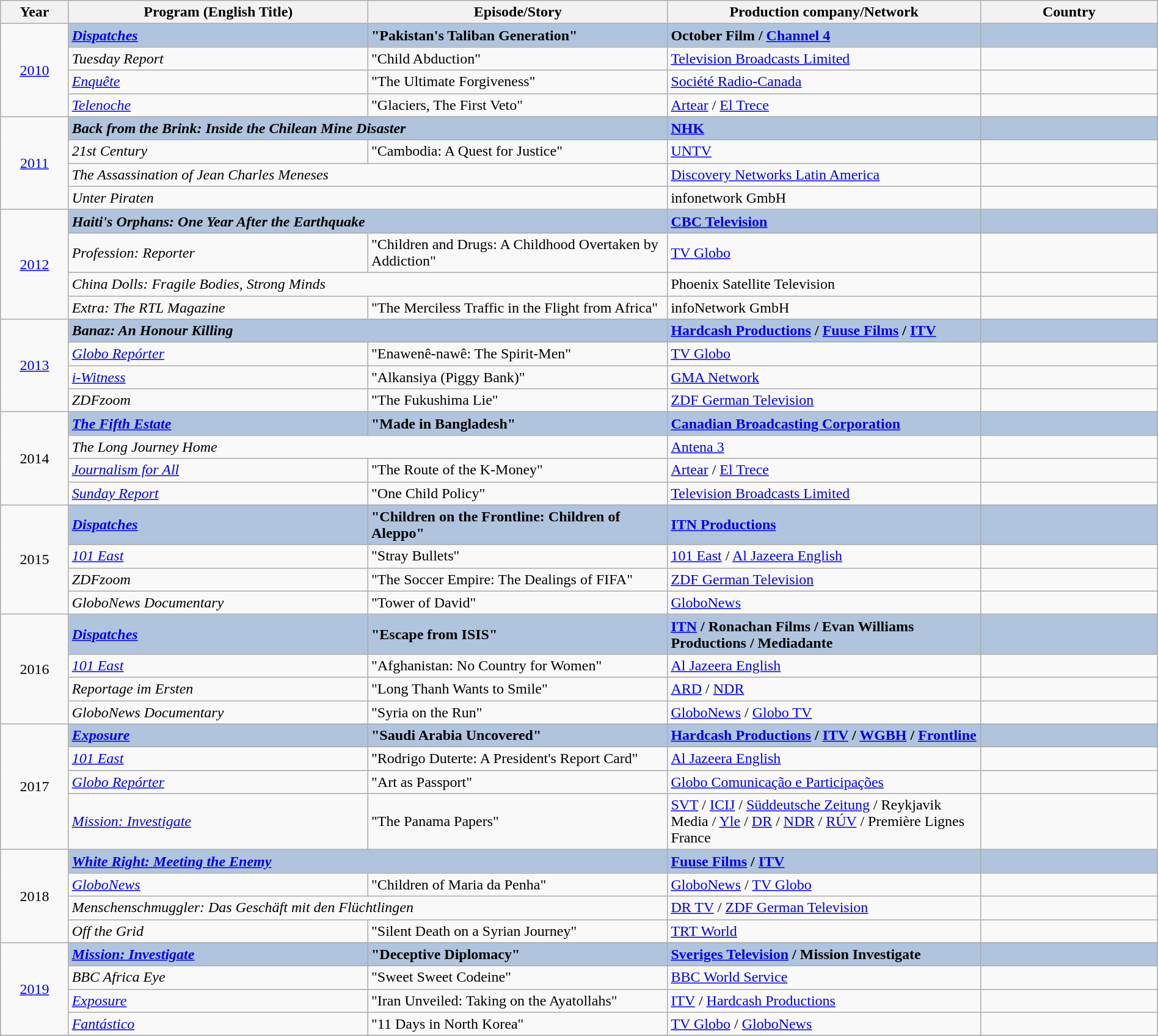<table class="wikitable" width="100%" border="1" cellpadding="5" cellspacing="0">
<tr>
<th width=5%>Year</th>
<th width=22%>Program (English Title)</th>
<th width=22%>Episode/Story</th>
<th width=23%><strong>Production company/Network</strong></th>
<th width=13%><strong>Country</strong></th>
</tr>
<tr>
<td rowspan="4" style="text-align:center;"><a href='#'>2010</a><br></td>
<td style="background:#B0C4DE;"><strong><em><a href='#'>Dispatches</a></em></strong></td>
<td style="background:#B0C4DE;"><strong>"Pakistan's Taliban Generation"</strong></td>
<td style="background:#B0C4DE;"><strong>October Film / <a href='#'>Channel 4</a></strong></td>
<td style="background:#B0C4DE;"><strong></strong></td>
</tr>
<tr>
<td><em>Tuesday Report</em></td>
<td>"Child Abduction"</td>
<td><a href='#'>Television Broadcasts Limited</a></td>
<td></td>
</tr>
<tr>
<td><em><a href='#'>Enquête</a></em></td>
<td>"The Ultimate Forgiveness"</td>
<td><a href='#'>Société Radio-Canada</a></td>
<td></td>
</tr>
<tr>
<td><em><a href='#'>Telenoche</a></em></td>
<td>"Glaciers, The First Veto"</td>
<td><a href='#'>Artear</a> / <a href='#'>El Trece</a></td>
<td></td>
</tr>
<tr>
<td rowspan="4" style="text-align:center;"><a href='#'>2011</a><br></td>
<td colspan="2" style="background:#B0C4DE;"><strong><em>Back from the Brink: Inside the Chilean Mine Disaster</em></strong></td>
<td style="background:#B0C4DE;"><strong><a href='#'>NHK</a></strong></td>
<td style="background:#B0C4DE;"><strong></strong></td>
</tr>
<tr>
<td><em>21st Century</em></td>
<td>"Cambodia: A Quest for Justice"</td>
<td><a href='#'>UNTV</a></td>
<td></td>
</tr>
<tr>
<td colspan="2"><em>The Assassination of Jean Charles Meneses</em></td>
<td><a href='#'>Discovery Networks Latin America</a></td>
<td></td>
</tr>
<tr>
<td colspan="2"><em>Unter Piraten</em></td>
<td>infonetwork GmbH</td>
<td></td>
</tr>
<tr>
<td rowspan="4" style="text-align:center;"><a href='#'>2012</a><br></td>
<td colspan="2" style="background:#B0C4DE;"><strong><em>Haiti's Orphans: One Year After the Earthquake</em></strong></td>
<td style="background:#B0C4DE;"><strong><a href='#'>CBC Television</a></strong></td>
<td style="background:#B0C4DE;"><strong></strong></td>
</tr>
<tr>
<td><em>Profession: Reporter</em></td>
<td>"Children and Drugs: A Childhood Overtaken by Addiction"</td>
<td><a href='#'>TV Globo</a></td>
<td></td>
</tr>
<tr>
<td colspan="2"><em>China Dolls: Fragile Bodies, Strong Minds</em></td>
<td>Phoenix Satellite Television</td>
<td></td>
</tr>
<tr>
<td><em>Extra: The RTL Magazine</em></td>
<td>"The Merciless Traffic in the Flight from Africa"</td>
<td>infoNetwork GmbH</td>
<td></td>
</tr>
<tr>
<td rowspan="4" style="text-align:center;"><a href='#'>2013</a><br></td>
<td colspan="2" style="background:#B0C4DE;"><strong><em>Banaz: An Honour Killing</em></strong></td>
<td style="background:#B0C4DE;"><strong><a href='#'>Hardcash Productions</a> / <a href='#'>Fuuse Films</a> / <a href='#'>ITV</a></strong></td>
<td style="background:#B0C4DE;"><strong></strong></td>
</tr>
<tr>
<td><em><a href='#'>Globo Repórter</a></em></td>
<td>"Enawenê-nawê: The Spirit-Men"</td>
<td><a href='#'>TV Globo</a></td>
<td></td>
</tr>
<tr>
<td><em><a href='#'>i-Witness</a></em></td>
<td>"Alkansiya (Piggy Bank)"</td>
<td><a href='#'>GMA Network</a></td>
<td></td>
</tr>
<tr>
<td><em>ZDFzoom</em></td>
<td>"The Fukushima Lie"</td>
<td><a href='#'>ZDF German Television</a></td>
<td></td>
</tr>
<tr>
<td rowspan="4" style="text-align:center;">2014<br></td>
<td style="background:#B0C4DE;"><strong><em><a href='#'>The Fifth Estate</a></em></strong></td>
<td style="background:#B0C4DE;"><strong>"Made in Bangladesh"</strong></td>
<td style="background:#B0C4DE;"><strong><a href='#'>Canadian Broadcasting Corporation</a></strong></td>
<td style="background:#B0C4DE;"><strong></strong></td>
</tr>
<tr>
<td colspan="2"><em>The Long Journey Home</em></td>
<td><a href='#'>Antena 3</a></td>
<td></td>
</tr>
<tr>
<td><em><a href='#'>Journalism for All</a></em></td>
<td>"The Route of the K-Money"</td>
<td><a href='#'>Artear</a> / <a href='#'>El Trece</a></td>
<td></td>
</tr>
<tr>
<td><em><a href='#'>Sunday Report</a></em></td>
<td>"One Child Policy"</td>
<td><a href='#'>Television Broadcasts Limited</a></td>
<td></td>
</tr>
<tr>
<td rowspan="4" style="text-align:center;">2015<br></td>
<td style="background:#B0C4DE;"><strong><em><a href='#'>Dispatches</a></em></strong></td>
<td style="background:#B0C4DE;"><strong>"Children on the Frontline: Children of Aleppo"</strong></td>
<td style="background:#B0C4DE;"><strong><a href='#'>ITN Productions</a></strong></td>
<td style="background:#B0C4DE;"><strong></strong></td>
</tr>
<tr>
<td><em><a href='#'>101 East</a></em></td>
<td>"Stray Bullets"</td>
<td><a href='#'>101 East</a> / <a href='#'>Al Jazeera English</a></td>
<td></td>
</tr>
<tr>
<td><em>ZDFzoom</em></td>
<td>"The Soccer Empire: The Dealings of FIFA"</td>
<td><a href='#'>ZDF German Television</a></td>
<td></td>
</tr>
<tr>
<td><em>GloboNews Documentary</em></td>
<td>"Tower of David"</td>
<td><a href='#'>GloboNews</a></td>
<td></td>
</tr>
<tr>
<td rowspan="4" style="text-align:center;">2016<br></td>
<td style="background:#B0C4DE;"><strong><em><a href='#'>Dispatches</a></em></strong></td>
<td style="background:#B0C4DE;"><strong>"Escape from ISIS"</strong></td>
<td style="background:#B0C4DE;"><strong><a href='#'>ITN</a> / Ronachan Films / Evan Williams Productions / Mediadante</strong></td>
<td style="background:#B0C4DE;"><strong></strong></td>
</tr>
<tr>
<td><em><a href='#'>101 East</a></em></td>
<td>"Afghanistan: No Country for Women"</td>
<td><a href='#'>Al Jazeera English</a></td>
<td></td>
</tr>
<tr>
<td><em>Reportage im Ersten</em></td>
<td>"Long Thanh Wants to Smile"</td>
<td><a href='#'>ARD</a> / <a href='#'>NDR</a></td>
<td></td>
</tr>
<tr>
<td><em>GloboNews Documentary</em></td>
<td>"Syria on the Run"</td>
<td><a href='#'>GloboNews</a> / <a href='#'>Globo TV</a></td>
<td></td>
</tr>
<tr>
<td rowspan="4" style="text-align:center;">2017<br></td>
<td style="background:#B0C4DE;"><strong><em><a href='#'>Exposure</a></em></strong></td>
<td style="background:#B0C4DE;"><strong>"Saudi Arabia Uncovered"</strong></td>
<td style="background:#B0C4DE;"><strong><a href='#'>Hardcash Productions</a> / <a href='#'>ITV</a> / <a href='#'>WGBH</a> / <a href='#'>Frontline</a></strong></td>
<td style="background:#B0C4DE;"><strong></strong></td>
</tr>
<tr>
<td><em><a href='#'>101 East</a></em></td>
<td>"Rodrigo Duterte: A President's Report Card"</td>
<td><a href='#'>Al Jazeera English</a></td>
<td></td>
</tr>
<tr>
<td><em><a href='#'>Globo Repórter</a></em></td>
<td>"Art as Passport"</td>
<td><a href='#'>Globo Comunicação e Participações</a></td>
<td></td>
</tr>
<tr>
<td><em><a href='#'>Mission: Investigate</a></em></td>
<td>"The Panama Papers"</td>
<td><a href='#'>SVT</a> / <a href='#'>ICIJ</a> / <a href='#'>Süddeutsche Zeitung</a> / Reykjavik Media / <a href='#'>Yle</a> / <a href='#'>DR</a> / <a href='#'>NDR</a> / <a href='#'>RÚV</a> / Première Lignes France</td>
<td></td>
</tr>
<tr>
<td rowspan="4" style="text-align:center;">2018<br></td>
<td colspan="2" style="background:#B0C4DE;"><strong><em><a href='#'>White Right: Meeting the Enemy</a></em></strong></td>
<td style="background:#B0C4DE;"><strong><a href='#'>Fuuse Films</a> / <a href='#'>ITV</a></strong></td>
<td style="background:#B0C4DE;"><strong></strong></td>
</tr>
<tr>
<td><em><a href='#'>GloboNews</a></em></td>
<td>"Children of Maria da Penha"</td>
<td><a href='#'>GloboNews</a> / <a href='#'>TV Globo</a></td>
<td></td>
</tr>
<tr>
<td colspan="2"><em>Menschenschmuggler: Das Geschäft mit den Flüchtlingen</em></td>
<td><a href='#'>DR TV</a> / <a href='#'>ZDF German Television</a></td>
<td></td>
</tr>
<tr>
<td><em>Off the Grid</em></td>
<td>"Silent Death on a Syrian Journey"</td>
<td><a href='#'>TRT World</a></td>
<td></td>
</tr>
<tr>
<td rowspan="4" style="text-align:center;"><a href='#'>2019</a><br></td>
<td style="background:#B0C4DE;"><strong><em><a href='#'>Mission: Investigate</a></em></strong></td>
<td style="background:#B0C4DE;"><strong>"Deceptive Diplomacy"</strong></td>
<td style="background:#B0C4DE;"><strong><a href='#'>Sveriges Television</a> / Mission Investigate</strong></td>
<td style="background:#B0C4DE;"><strong></strong></td>
</tr>
<tr>
<td><em>BBC Africa Eye</em></td>
<td>"Sweet Sweet Codeine"</td>
<td><a href='#'>BBC World Service</a></td>
<td></td>
</tr>
<tr>
<td><em><a href='#'>Exposure</a></em></td>
<td>"Iran Unveiled: Taking on the Ayatollahs"</td>
<td><a href='#'>ITV</a> / <a href='#'>Hardcash Productions</a></td>
<td></td>
</tr>
<tr>
<td><em><a href='#'>Fantástico</a></em></td>
<td>"11 Days in North Korea"</td>
<td><a href='#'>TV Globo</a> / <a href='#'>GloboNews</a></td>
<td></td>
</tr>
<tr>
</tr>
</table>
